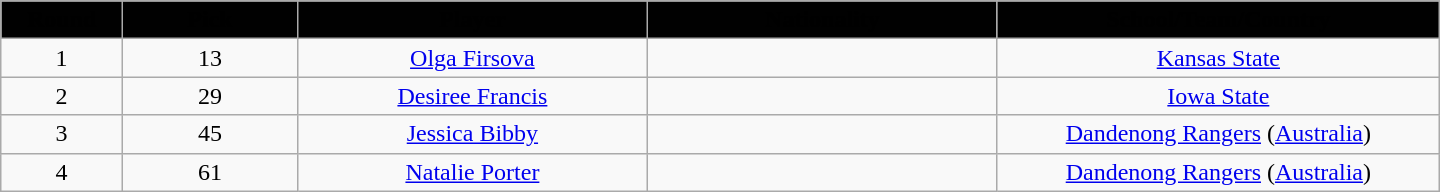<table class="wikitable" style="text-align:center; width:60em">
<tr>
<th style="background: #010101" width="2%"><span>Round</span></th>
<th style="background: #010101" width="5%"><span>Pick</span></th>
<th style="background: #010101" width="10%"><span>Player</span></th>
<th style="background: #010101" width="10%"><span>Nationality</span></th>
<th style="background: #010101" width="10%"><span>School/Team/Country</span></th>
</tr>
<tr>
<td>1</td>
<td>13</td>
<td><a href='#'>Olga Firsova</a></td>
<td></td>
<td><a href='#'>Kansas State</a></td>
</tr>
<tr>
<td>2</td>
<td>29</td>
<td><a href='#'>Desiree Francis</a></td>
<td></td>
<td><a href='#'>Iowa State</a></td>
</tr>
<tr>
<td>3</td>
<td>45</td>
<td><a href='#'>Jessica Bibby</a></td>
<td></td>
<td><a href='#'>Dandenong Rangers</a> (<a href='#'>Australia</a>)</td>
</tr>
<tr>
<td>4</td>
<td>61</td>
<td><a href='#'>Natalie Porter</a></td>
<td></td>
<td><a href='#'>Dandenong Rangers</a> (<a href='#'>Australia</a>)</td>
</tr>
</table>
